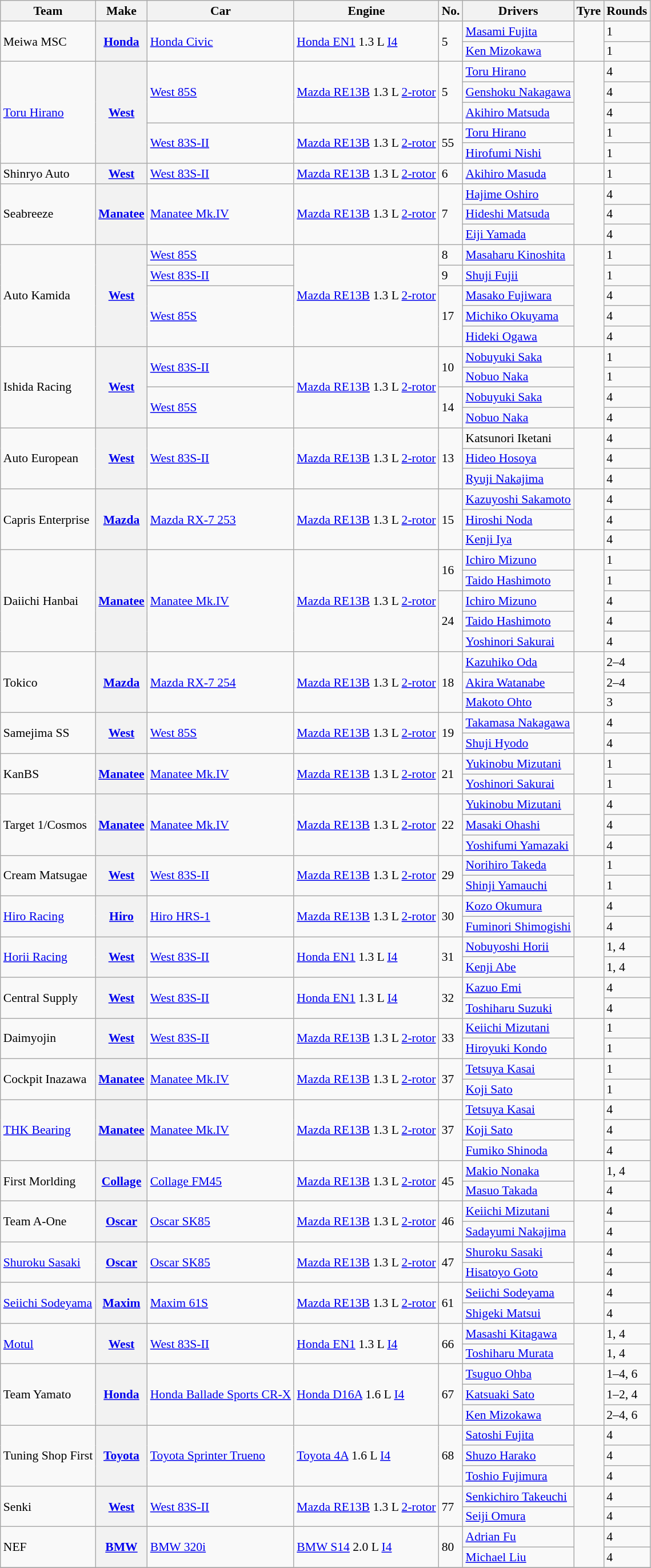<table class="wikitable" style="font-size: 90%;">
<tr>
<th>Team</th>
<th>Make</th>
<th>Car</th>
<th>Engine</th>
<th>No.</th>
<th>Drivers</th>
<th>Tyre</th>
<th>Rounds</th>
</tr>
<tr>
<td rowspan=2>Meiwa MSC</td>
<th rowspan=2><a href='#'>Honda</a></th>
<td rowspan=2><a href='#'>Honda Civic</a></td>
<td rowspan=2><a href='#'>Honda EN1</a> 1.3 L <a href='#'>I4</a></td>
<td rowspan=2>5</td>
<td> <a href='#'>Masami Fujita</a></td>
<td align=center rowspan=2></td>
<td>1</td>
</tr>
<tr>
<td> <a href='#'>Ken Mizokawa</a></td>
<td>1</td>
</tr>
<tr>
<td rowspan=5><a href='#'>Toru Hirano</a></td>
<th rowspan=5><a href='#'>West</a></th>
<td rowspan=3><a href='#'>West 85S</a></td>
<td rowspan=3><a href='#'>Mazda RE13B</a> 1.3 L <a href='#'>2-rotor</a></td>
<td rowspan=3>5</td>
<td> <a href='#'>Toru Hirano</a></td>
<td align=center rowspan=5></td>
<td>4</td>
</tr>
<tr>
<td> <a href='#'>Genshoku Nakagawa</a></td>
<td>4</td>
</tr>
<tr>
<td> <a href='#'>Akihiro Matsuda</a></td>
<td>4</td>
</tr>
<tr>
<td rowspan=2><a href='#'>West 83S-II</a></td>
<td rowspan=2><a href='#'>Mazda RE13B</a> 1.3 L <a href='#'>2-rotor</a></td>
<td rowspan=2>55</td>
<td> <a href='#'>Toru Hirano</a></td>
<td>1</td>
</tr>
<tr>
<td> <a href='#'>Hirofumi Nishi</a></td>
<td>1</td>
</tr>
<tr>
<td rowspan=1>Shinryo Auto</td>
<th rowspan=1><a href='#'>West</a></th>
<td rowspan=1><a href='#'>West 83S-II</a></td>
<td rowspan=1><a href='#'>Mazda RE13B</a> 1.3 L <a href='#'>2-rotor</a></td>
<td rowspan=1>6</td>
<td> <a href='#'>Akihiro Masuda</a></td>
<td align=center rowspan=1></td>
<td>1</td>
</tr>
<tr>
<td rowspan=3>Seabreeze</td>
<th rowspan=3><a href='#'>Manatee</a></th>
<td rowspan=3><a href='#'>Manatee Mk.IV</a></td>
<td rowspan=3><a href='#'>Mazda RE13B</a> 1.3 L <a href='#'>2-rotor</a></td>
<td rowspan=3>7</td>
<td> <a href='#'>Hajime Oshiro</a></td>
<td align=center rowspan=3></td>
<td>4</td>
</tr>
<tr>
<td> <a href='#'>Hideshi Matsuda</a></td>
<td>4</td>
</tr>
<tr>
<td> <a href='#'>Eiji Yamada</a></td>
<td>4</td>
</tr>
<tr>
<td rowspan=5>Auto Kamida</td>
<th rowspan=5><a href='#'>West</a></th>
<td rowspan=1><a href='#'>West 85S</a></td>
<td rowspan=5><a href='#'>Mazda RE13B</a> 1.3 L <a href='#'>2-rotor</a></td>
<td rowspan=1>8</td>
<td> <a href='#'>Masaharu Kinoshita</a></td>
<td align=center rowspan=5></td>
<td>1</td>
</tr>
<tr>
<td rowspan=1><a href='#'>West 83S-II</a></td>
<td rowspan=1>9</td>
<td> <a href='#'>Shuji Fujii</a></td>
<td>1</td>
</tr>
<tr>
<td rowspan=3><a href='#'>West 85S</a></td>
<td rowspan=3>17</td>
<td> <a href='#'>Masako Fujiwara</a></td>
<td>4</td>
</tr>
<tr>
<td> <a href='#'>Michiko Okuyama</a></td>
<td>4</td>
</tr>
<tr>
<td> <a href='#'>Hideki Ogawa</a></td>
<td>4</td>
</tr>
<tr>
<td rowspan=4>Ishida Racing</td>
<th rowspan=4><a href='#'>West</a></th>
<td rowspan=2><a href='#'>West 83S-II</a></td>
<td rowspan=4><a href='#'>Mazda RE13B</a> 1.3 L <a href='#'>2-rotor</a></td>
<td rowspan=2>10</td>
<td> <a href='#'>Nobuyuki Saka</a></td>
<td align=center rowspan=4></td>
<td>1</td>
</tr>
<tr>
<td> <a href='#'>Nobuo Naka</a></td>
<td>1</td>
</tr>
<tr>
<td rowspan=2><a href='#'>West 85S</a></td>
<td rowspan=2>14</td>
<td> <a href='#'>Nobuyuki Saka</a></td>
<td>4</td>
</tr>
<tr>
<td> <a href='#'>Nobuo Naka</a></td>
<td>4</td>
</tr>
<tr>
<td rowspan=3>Auto European</td>
<th rowspan=3><a href='#'>West</a></th>
<td rowspan=3><a href='#'>West 83S-II</a></td>
<td rowspan=3><a href='#'>Mazda RE13B</a> 1.3 L <a href='#'>2-rotor</a></td>
<td rowspan=3>13</td>
<td> Katsunori Iketani</td>
<td align=center rowspan=3></td>
<td>4</td>
</tr>
<tr>
<td> <a href='#'>Hideo Hosoya</a></td>
<td>4</td>
</tr>
<tr>
<td> <a href='#'>Ryuji Nakajima</a></td>
<td>4</td>
</tr>
<tr>
<td rowspan=3>Capris Enterprise</td>
<th rowspan=3><a href='#'>Mazda</a></th>
<td rowspan=3><a href='#'>Mazda RX-7 253</a></td>
<td rowspan=3><a href='#'>Mazda RE13B</a> 1.3 L <a href='#'>2-rotor</a></td>
<td rowspan=3>15</td>
<td> <a href='#'>Kazuyoshi Sakamoto</a></td>
<td align=center rowspan=3></td>
<td>4</td>
</tr>
<tr>
<td> <a href='#'>Hiroshi Noda</a></td>
<td>4</td>
</tr>
<tr>
<td> <a href='#'>Kenji Iya</a></td>
<td>4</td>
</tr>
<tr>
<td rowspan=5>Daiichi Hanbai</td>
<th rowspan=5><a href='#'>Manatee</a></th>
<td rowspan=5><a href='#'>Manatee Mk.IV</a></td>
<td rowspan=5><a href='#'>Mazda RE13B</a> 1.3 L <a href='#'>2-rotor</a></td>
<td rowspan=2>16</td>
<td> <a href='#'>Ichiro Mizuno</a></td>
<td align=center rowspan=5></td>
<td>1</td>
</tr>
<tr>
<td> <a href='#'>Taido Hashimoto</a></td>
<td>1</td>
</tr>
<tr>
<td rowspan=3>24</td>
<td> <a href='#'>Ichiro Mizuno</a></td>
<td>4</td>
</tr>
<tr>
<td> <a href='#'>Taido Hashimoto</a></td>
<td>4</td>
</tr>
<tr>
<td> <a href='#'>Yoshinori Sakurai</a></td>
<td>4</td>
</tr>
<tr>
<td rowspan=3>Tokico</td>
<th rowspan=3><a href='#'>Mazda</a></th>
<td rowspan=3><a href='#'>Mazda RX-7 254</a></td>
<td rowspan=3><a href='#'>Mazda RE13B</a> 1.3 L <a href='#'>2-rotor</a></td>
<td rowspan=3>18</td>
<td> <a href='#'>Kazuhiko Oda</a></td>
<td align=center rowspan=3></td>
<td>2–4</td>
</tr>
<tr>
<td> <a href='#'>Akira Watanabe</a></td>
<td>2–4</td>
</tr>
<tr>
<td> <a href='#'>Makoto Ohto</a></td>
<td>3</td>
</tr>
<tr>
<td rowspan=2>Samejima SS</td>
<th rowspan=2><a href='#'>West</a></th>
<td rowspan=2><a href='#'>West 85S</a></td>
<td rowspan=2><a href='#'>Mazda RE13B</a> 1.3 L <a href='#'>2-rotor</a></td>
<td rowspan=2>19</td>
<td> <a href='#'>Takamasa Nakagawa</a></td>
<td align=center rowspan=2></td>
<td>4</td>
</tr>
<tr>
<td> <a href='#'>Shuji Hyodo</a></td>
<td>4</td>
</tr>
<tr>
<td rowspan=2>KanBS</td>
<th rowspan=2><a href='#'>Manatee</a></th>
<td rowspan=2><a href='#'>Manatee Mk.IV</a></td>
<td rowspan=2><a href='#'>Mazda RE13B</a> 1.3 L <a href='#'>2-rotor</a></td>
<td rowspan=2>21</td>
<td> <a href='#'>Yukinobu Mizutani</a></td>
<td align=center rowspan=2></td>
<td>1</td>
</tr>
<tr>
<td> <a href='#'>Yoshinori Sakurai</a></td>
<td>1</td>
</tr>
<tr>
<td rowspan=3>Target 1/Cosmos</td>
<th rowspan=3><a href='#'>Manatee</a></th>
<td rowspan=3><a href='#'>Manatee Mk.IV</a></td>
<td rowspan=3><a href='#'>Mazda RE13B</a> 1.3 L <a href='#'>2-rotor</a></td>
<td rowspan=3>22</td>
<td> <a href='#'>Yukinobu Mizutani</a></td>
<td align=center rowspan=3></td>
<td>4</td>
</tr>
<tr>
<td> <a href='#'>Masaki Ohashi</a></td>
<td>4</td>
</tr>
<tr>
<td> <a href='#'>Yoshifumi Yamazaki</a></td>
<td>4</td>
</tr>
<tr>
<td rowspan=2>Cream Matsugae</td>
<th rowspan=2><a href='#'>West</a></th>
<td rowspan=2><a href='#'>West 83S-II</a></td>
<td rowspan=2><a href='#'>Mazda RE13B</a> 1.3 L <a href='#'>2-rotor</a></td>
<td rowspan=2>29</td>
<td> <a href='#'>Norihiro Takeda</a></td>
<td align=center rowspan=2></td>
<td>1</td>
</tr>
<tr>
<td> <a href='#'>Shinji Yamauchi</a></td>
<td>1</td>
</tr>
<tr>
<td rowspan=2><a href='#'>Hiro Racing</a></td>
<th rowspan=2><a href='#'>Hiro</a></th>
<td rowspan=2><a href='#'>Hiro HRS-1</a></td>
<td rowspan=2><a href='#'>Mazda RE13B</a> 1.3 L <a href='#'>2-rotor</a></td>
<td rowspan=2>30</td>
<td> <a href='#'>Kozo Okumura</a></td>
<td align=center rowspan=2></td>
<td>4</td>
</tr>
<tr>
<td> <a href='#'>Fuminori Shimogishi</a></td>
<td>4</td>
</tr>
<tr>
<td rowspan=2><a href='#'>Horii Racing</a></td>
<th rowspan=2><a href='#'>West</a></th>
<td rowspan=2><a href='#'>West 83S-II</a></td>
<td rowspan=2><a href='#'>Honda EN1</a> 1.3 L <a href='#'>I4</a></td>
<td rowspan=2>31</td>
<td> <a href='#'>Nobuyoshi Horii</a></td>
<td align=center rowspan=2></td>
<td>1, 4</td>
</tr>
<tr>
<td> <a href='#'>Kenji Abe</a></td>
<td>1, 4</td>
</tr>
<tr>
<td rowspan=2>Central Supply</td>
<th rowspan=2><a href='#'>West</a></th>
<td rowspan=2><a href='#'>West 83S-II</a></td>
<td rowspan=2><a href='#'>Honda EN1</a> 1.3 L <a href='#'>I4</a></td>
<td rowspan=2>32</td>
<td> <a href='#'>Kazuo Emi</a></td>
<td align=center rowspan=2></td>
<td>4</td>
</tr>
<tr>
<td> <a href='#'>Toshiharu Suzuki</a></td>
<td>4</td>
</tr>
<tr>
<td rowspan=2>Daimyojin</td>
<th rowspan=2><a href='#'>West</a></th>
<td rowspan=2><a href='#'>West 83S-II</a></td>
<td rowspan=2><a href='#'>Mazda RE13B</a> 1.3 L <a href='#'>2-rotor</a></td>
<td rowspan=2>33</td>
<td> <a href='#'>Keiichi Mizutani</a></td>
<td align=center rowspan=2></td>
<td>1</td>
</tr>
<tr>
<td> <a href='#'>Hiroyuki Kondo</a></td>
<td>1</td>
</tr>
<tr>
<td rowspan=2>Cockpit Inazawa</td>
<th rowspan=2><a href='#'>Manatee</a></th>
<td rowspan=2><a href='#'>Manatee Mk.IV</a></td>
<td rowspan=2><a href='#'>Mazda RE13B</a> 1.3 L <a href='#'>2-rotor</a></td>
<td rowspan=2>37</td>
<td> <a href='#'>Tetsuya Kasai</a></td>
<td align=center rowspan=2></td>
<td>1</td>
</tr>
<tr>
<td> <a href='#'>Koji Sato</a></td>
<td>1</td>
</tr>
<tr>
<td rowspan=3><a href='#'>THK Bearing</a></td>
<th rowspan=3><a href='#'>Manatee</a></th>
<td rowspan=3><a href='#'>Manatee Mk.IV</a></td>
<td rowspan=3><a href='#'>Mazda RE13B</a> 1.3 L <a href='#'>2-rotor</a></td>
<td rowspan=3>37</td>
<td> <a href='#'>Tetsuya Kasai</a></td>
<td align=center rowspan=3></td>
<td>4</td>
</tr>
<tr>
<td> <a href='#'>Koji Sato</a></td>
<td>4</td>
</tr>
<tr>
<td> <a href='#'>Fumiko Shinoda</a></td>
<td>4</td>
</tr>
<tr>
<td rowspan=2>First Morlding</td>
<th rowspan=2><a href='#'>Collage</a></th>
<td rowspan=2><a href='#'>Collage FM45</a></td>
<td rowspan=2><a href='#'>Mazda RE13B</a> 1.3 L <a href='#'>2-rotor</a></td>
<td rowspan=2>45</td>
<td> <a href='#'>Makio Nonaka</a></td>
<td align=center rowspan=2></td>
<td>1, 4</td>
</tr>
<tr>
<td> <a href='#'>Masuo Takada</a></td>
<td>4</td>
</tr>
<tr>
<td rowspan=2>Team A-One</td>
<th rowspan=2><a href='#'>Oscar</a></th>
<td rowspan=2><a href='#'>Oscar SK85</a></td>
<td rowspan=2><a href='#'>Mazda RE13B</a> 1.3 L <a href='#'>2-rotor</a></td>
<td rowspan=2>46</td>
<td> <a href='#'>Keiichi Mizutani</a></td>
<td align=center rowspan=2></td>
<td>4</td>
</tr>
<tr>
<td> <a href='#'>Sadayumi Nakajima</a></td>
<td>4</td>
</tr>
<tr>
<td rowspan=2><a href='#'>Shuroku Sasaki</a></td>
<th rowspan=2><a href='#'>Oscar</a></th>
<td rowspan=2><a href='#'>Oscar SK85</a></td>
<td rowspan=2><a href='#'>Mazda RE13B</a> 1.3 L <a href='#'>2-rotor</a></td>
<td rowspan=2>47</td>
<td> <a href='#'>Shuroku Sasaki</a></td>
<td align=center rowspan=2></td>
<td>4</td>
</tr>
<tr>
<td> <a href='#'>Hisatoyo Goto</a></td>
<td>4</td>
</tr>
<tr>
<td rowspan=2><a href='#'>Seiichi Sodeyama</a></td>
<th rowspan=2><a href='#'>Maxim</a></th>
<td rowspan=2><a href='#'>Maxim 61S</a></td>
<td rowspan=2><a href='#'>Mazda RE13B</a> 1.3 L <a href='#'>2-rotor</a></td>
<td rowspan=2>61</td>
<td> <a href='#'>Seiichi Sodeyama</a></td>
<td align=center rowspan=2></td>
<td>4</td>
</tr>
<tr>
<td> <a href='#'>Shigeki Matsui</a></td>
<td>4</td>
</tr>
<tr>
<td rowspan=2><a href='#'>Motul</a></td>
<th rowspan=2><a href='#'>West</a></th>
<td rowspan=2><a href='#'>West 83S-II</a></td>
<td rowspan=2><a href='#'>Honda EN1</a> 1.3 L <a href='#'>I4</a></td>
<td rowspan=2>66</td>
<td> <a href='#'>Masashi Kitagawa</a></td>
<td align=center rowspan=2></td>
<td>1, 4</td>
</tr>
<tr>
<td> <a href='#'>Toshiharu Murata</a></td>
<td>1, 4</td>
</tr>
<tr>
<td rowspan=3>Team Yamato</td>
<th rowspan=3><a href='#'>Honda</a></th>
<td rowspan=3><a href='#'>Honda Ballade Sports CR-X</a></td>
<td rowspan=3><a href='#'>Honda D16A</a> 1.6 L <a href='#'>I4</a></td>
<td rowspan=3>67</td>
<td> <a href='#'>Tsuguo Ohba</a></td>
<td align=center rowspan=3></td>
<td>1–4, 6</td>
</tr>
<tr>
<td> <a href='#'>Katsuaki Sato</a></td>
<td>1–2, 4</td>
</tr>
<tr>
<td> <a href='#'>Ken Mizokawa</a></td>
<td>2–4, 6</td>
</tr>
<tr>
<td rowspan=3>Tuning Shop First</td>
<th rowspan=3><a href='#'>Toyota</a></th>
<td rowspan=3><a href='#'>Toyota Sprinter Trueno</a></td>
<td rowspan=3><a href='#'>Toyota 4A</a> 1.6 L <a href='#'>I4</a></td>
<td rowspan=3>68</td>
<td> <a href='#'>Satoshi Fujita</a></td>
<td align=center rowspan=3></td>
<td>4</td>
</tr>
<tr>
<td> <a href='#'>Shuzo Harako</a></td>
<td>4</td>
</tr>
<tr>
<td> <a href='#'>Toshio Fujimura</a></td>
<td>4</td>
</tr>
<tr>
<td rowspan=2>Senki</td>
<th rowspan=2><a href='#'>West</a></th>
<td rowspan=2><a href='#'>West 83S-II</a></td>
<td rowspan=2><a href='#'>Mazda RE13B</a> 1.3 L <a href='#'>2-rotor</a></td>
<td rowspan=2>77</td>
<td> <a href='#'>Senkichiro Takeuchi</a></td>
<td align=center rowspan=2></td>
<td>4</td>
</tr>
<tr>
<td> <a href='#'>Seiji Omura</a></td>
<td>4</td>
</tr>
<tr>
<td rowspan=2>NEF</td>
<th rowspan=2><a href='#'>BMW</a></th>
<td rowspan=2><a href='#'>BMW 320i</a></td>
<td rowspan=2><a href='#'>BMW S14</a> 2.0 L <a href='#'>I4</a></td>
<td rowspan=2>80</td>
<td> <a href='#'>Adrian Fu</a></td>
<td align=center rowspan=2></td>
<td>4</td>
</tr>
<tr>
<td> <a href='#'>Michael Liu</a></td>
<td>4</td>
</tr>
<tr>
</tr>
</table>
